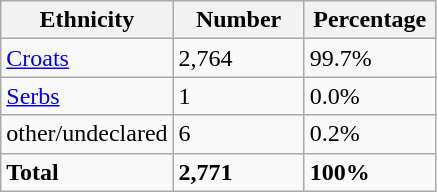<table class="wikitable">
<tr>
<th width="100px">Ethnicity</th>
<th width="80px">Number</th>
<th width="80px">Percentage</th>
</tr>
<tr>
<td><a href='#'>Croats</a></td>
<td>2,764</td>
<td>99.7%</td>
</tr>
<tr>
<td><a href='#'>Serbs</a></td>
<td>1</td>
<td>0.0%</td>
</tr>
<tr>
<td>other/undeclared</td>
<td>6</td>
<td>0.2%</td>
</tr>
<tr>
<td><strong>Total</strong></td>
<td><strong>2,771</strong></td>
<td><strong>100%</strong></td>
</tr>
</table>
